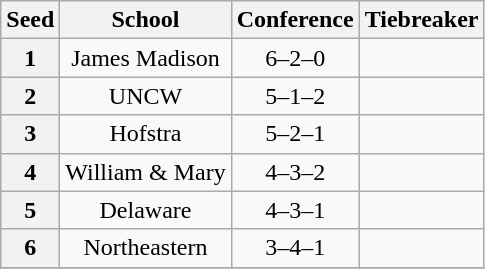<table class="wikitable" style="text-align:center">
<tr>
<th>Seed</th>
<th>School</th>
<th>Conference</th>
<th>Tiebreaker</th>
</tr>
<tr>
<th>1</th>
<td>James Madison</td>
<td>6–2–0</td>
<td></td>
</tr>
<tr>
<th>2</th>
<td>UNCW</td>
<td>5–1–2</td>
<td></td>
</tr>
<tr>
<th>3</th>
<td>Hofstra</td>
<td>5–2–1</td>
<td></td>
</tr>
<tr>
<th>4</th>
<td>William & Mary</td>
<td>4–3–2</td>
<td></td>
</tr>
<tr>
<th>5</th>
<td>Delaware</td>
<td>4–3–1</td>
<td></td>
</tr>
<tr>
<th>6</th>
<td>Northeastern</td>
<td>3–4–1</td>
<td></td>
</tr>
<tr>
</tr>
</table>
